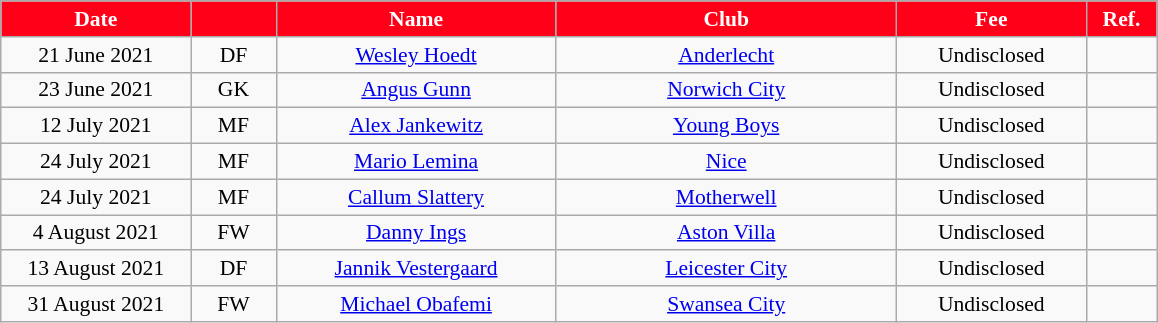<table class="wikitable" style="text-align:center; font-size:90%; ">
<tr>
<th style="background:#FF0018; color:#FFFFFF; width:120px;">Date</th>
<th style="background:#FF0018; color:#FFFFFF; width:50px;"></th>
<th style="background:#FF0018; color:#FFFFFF; width:180px;">Name</th>
<th style="background:#FF0018; color:#FFFFFF; width:220px;">Club</th>
<th style="background:#FF0018; color:#FFFFFF; width:120px;">Fee</th>
<th style="background:#FF0018; color:#FFFFFF; width:40px;">Ref.</th>
</tr>
<tr>
<td>21 June 2021</td>
<td align="center">DF</td>
<td> <a href='#'>Wesley Hoedt</a></td>
<td> <a href='#'>Anderlecht</a></td>
<td>Undisclosed</td>
<td align="center"></td>
</tr>
<tr>
<td>23 June 2021</td>
<td align="center">GK</td>
<td> <a href='#'>Angus Gunn</a></td>
<td> <a href='#'>Norwich City</a></td>
<td>Undisclosed</td>
<td align="center"></td>
</tr>
<tr>
<td>12 July 2021</td>
<td align="center">MF</td>
<td> <a href='#'>Alex Jankewitz</a></td>
<td> <a href='#'>Young Boys</a></td>
<td>Undisclosed</td>
<td align="center"></td>
</tr>
<tr>
<td>24 July 2021</td>
<td align="center">MF</td>
<td> <a href='#'>Mario Lemina</a></td>
<td> <a href='#'>Nice</a></td>
<td>Undisclosed</td>
<td align="center"></td>
</tr>
<tr>
<td>24 July 2021</td>
<td align="center">MF</td>
<td> <a href='#'>Callum Slattery</a></td>
<td> <a href='#'>Motherwell</a></td>
<td>Undisclosed</td>
<td align="center"></td>
</tr>
<tr>
<td>4 August 2021</td>
<td align="center">FW</td>
<td> <a href='#'>Danny Ings</a></td>
<td> <a href='#'>Aston Villa</a></td>
<td>Undisclosed</td>
<td align="center"></td>
</tr>
<tr>
<td>13 August 2021</td>
<td align="center">DF</td>
<td> <a href='#'>Jannik Vestergaard</a></td>
<td> <a href='#'>Leicester City</a></td>
<td>Undisclosed</td>
<td align="center"></td>
</tr>
<tr>
<td>31 August 2021</td>
<td align="center">FW</td>
<td> <a href='#'>Michael Obafemi</a></td>
<td> <a href='#'>Swansea City</a></td>
<td>Undisclosed</td>
<td align="center"></td>
</tr>
</table>
